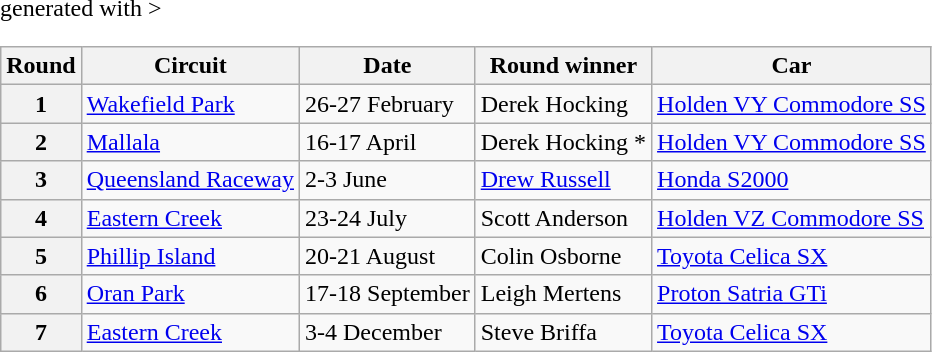<table class="wikitable" <hiddentext>generated with >
<tr>
<th>Round</th>
<th>Circuit</th>
<th>Date</th>
<th>Round winner</th>
<th>Car</th>
</tr>
<tr>
<th>1</th>
<td><a href='#'>Wakefield Park</a></td>
<td>26-27 February</td>
<td>Derek Hocking</td>
<td><a href='#'>Holden VY Commodore SS</a></td>
</tr>
<tr>
<th>2</th>
<td><a href='#'>Mallala</a></td>
<td>16-17 April</td>
<td>Derek Hocking *</td>
<td><a href='#'>Holden VY Commodore SS</a></td>
</tr>
<tr>
<th>3</th>
<td><a href='#'>Queensland Raceway</a></td>
<td>2-3 June</td>
<td><a href='#'>Drew Russell</a></td>
<td><a href='#'>Honda S2000</a></td>
</tr>
<tr>
<th>4</th>
<td><a href='#'>Eastern Creek</a></td>
<td>23-24 July</td>
<td>Scott Anderson</td>
<td><a href='#'>Holden VZ Commodore SS</a></td>
</tr>
<tr>
<th>5</th>
<td><a href='#'>Phillip Island</a></td>
<td>20-21 August</td>
<td>Colin Osborne</td>
<td><a href='#'>Toyota Celica SX</a></td>
</tr>
<tr>
<th>6</th>
<td><a href='#'>Oran Park</a></td>
<td>17-18 September</td>
<td>Leigh Mertens</td>
<td><a href='#'>Proton Satria GTi</a></td>
</tr>
<tr>
<th>7</th>
<td><a href='#'>Eastern Creek</a></td>
<td>3-4 December</td>
<td>Steve Briffa</td>
<td><a href='#'>Toyota Celica SX</a></td>
</tr>
</table>
